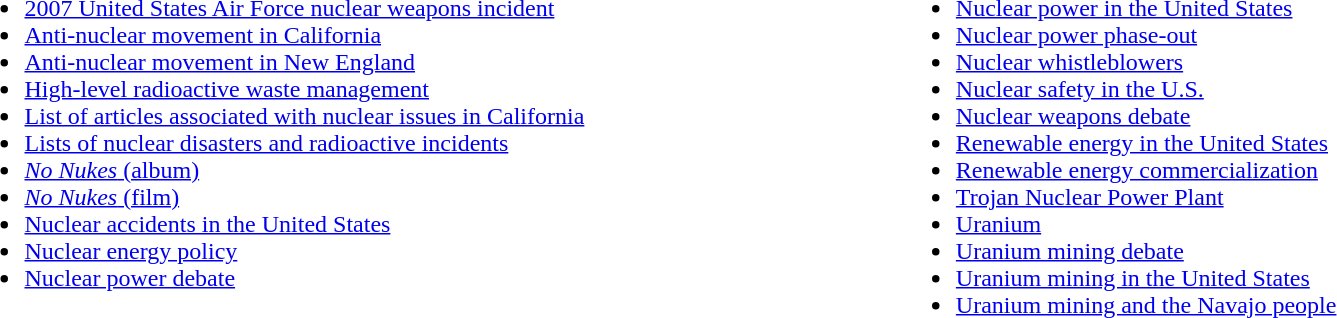<table>
<tr valign=top>
<td style="width:1200px; text-align:left;"><br><ul><li><a href='#'>2007 United States Air Force nuclear weapons incident</a></li><li><a href='#'>Anti-nuclear movement in California</a></li><li><a href='#'>Anti-nuclear movement in New England</a></li><li><a href='#'>High-level radioactive waste management</a></li><li><a href='#'>List of articles associated with nuclear issues in California</a></li><li><a href='#'>Lists of nuclear disasters and radioactive incidents</a></li><li><a href='#'><em>No Nukes</em> (album)</a></li><li><a href='#'><em>No Nukes</em> (film)</a></li><li><a href='#'>Nuclear accidents in the United States</a></li><li><a href='#'>Nuclear energy policy</a></li><li><a href='#'>Nuclear power debate</a></li></ul></td>
<td style="width:1200px; text-align:left;"><br><ul><li><a href='#'>Nuclear power in the United States</a></li><li><a href='#'>Nuclear power phase-out</a></li><li><a href='#'>Nuclear whistleblowers</a></li><li><a href='#'>Nuclear safety in the U.S.</a></li><li><a href='#'>Nuclear weapons debate</a></li><li><a href='#'>Renewable energy in the United States</a></li><li><a href='#'>Renewable energy commercialization</a></li><li><a href='#'>Trojan Nuclear Power Plant</a></li><li><a href='#'>Uranium</a></li><li><a href='#'>Uranium mining debate</a></li><li><a href='#'>Uranium mining in the United States</a></li><li><a href='#'>Uranium mining and the Navajo people</a></li></ul></td>
</tr>
</table>
